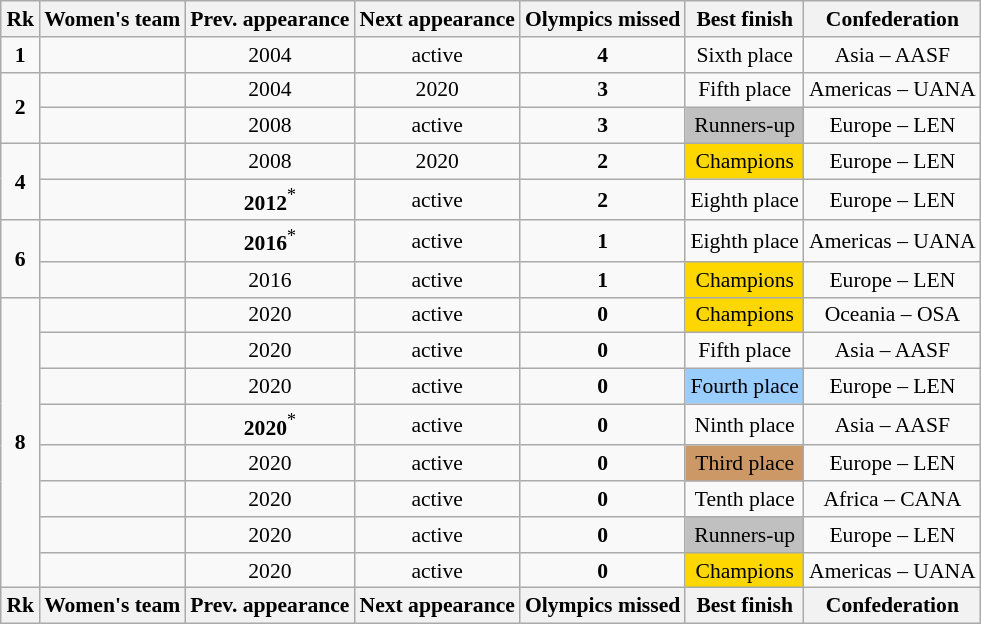<table class="wikitable sortable" style="text-align: center; font-size: 90%; margin-left: 1em;">
<tr>
<th>Rk</th>
<th>Women's team</th>
<th>Prev. appearance</th>
<th>Next appearance</th>
<th>Olympics missed</th>
<th class="unsortable">Best finish</th>
<th>Confederation</th>
</tr>
<tr>
<td><strong>1</strong></td>
<td style="text-align: left;"></td>
<td>2004</td>
<td>active</td>
<td><strong>4</strong></td>
<td>Sixth place</td>
<td>Asia – AASF</td>
</tr>
<tr>
<td rowspan="2"><strong>2</strong></td>
<td style="text-align: left;"></td>
<td>2004</td>
<td>2020</td>
<td><strong>3</strong></td>
<td>Fifth place</td>
<td>Americas – UANA</td>
</tr>
<tr>
<td style="text-align: left;"></td>
<td>2008</td>
<td>active</td>
<td><strong>3</strong></td>
<td style="background-color: silver;">Runners-up</td>
<td>Europe – LEN</td>
</tr>
<tr>
<td rowspan="2"><strong>4</strong></td>
<td style="text-align: left;"></td>
<td>2008</td>
<td>2020</td>
<td><strong>2</strong></td>
<td style="background-color: gold;">Champions</td>
<td>Europe – LEN</td>
</tr>
<tr>
<td style="text-align: left;"></td>
<td data-sort-value="2012"><strong>2012</strong><sup>*</sup></td>
<td>active</td>
<td><strong>2</strong></td>
<td>Eighth place</td>
<td>Europe – LEN</td>
</tr>
<tr>
<td rowspan="2"><strong>6</strong></td>
<td style="text-align: left;"></td>
<td data-sort-value="2016"><strong>2016</strong><sup>*</sup></td>
<td>active</td>
<td><strong>1</strong></td>
<td>Eighth place</td>
<td>Americas – UANA</td>
</tr>
<tr>
<td style="text-align: left;"></td>
<td>2016</td>
<td>active</td>
<td><strong>1</strong></td>
<td style="background-color: gold;">Champions</td>
<td>Europe – LEN</td>
</tr>
<tr>
<td rowspan="8"><strong>8</strong></td>
<td style="text-align: left;"></td>
<td>2020</td>
<td>active</td>
<td><strong>0</strong></td>
<td style="background-color: gold;">Champions</td>
<td>Oceania – OSA</td>
</tr>
<tr>
<td style="text-align: left;"></td>
<td>2020</td>
<td>active</td>
<td><strong>0</strong></td>
<td>Fifth place</td>
<td>Asia – AASF</td>
</tr>
<tr>
<td style="text-align: left;"></td>
<td>2020</td>
<td>active</td>
<td><strong>0</strong></td>
<td style="background-color: #9acdff;">Fourth place</td>
<td>Europe – LEN</td>
</tr>
<tr>
<td style="text-align: left;"></td>
<td data-sort-value="2020"><strong>2020</strong><sup>*</sup></td>
<td>active</td>
<td><strong>0</strong></td>
<td>Ninth place</td>
<td>Asia – AASF</td>
</tr>
<tr>
<td style="text-align: left;"></td>
<td>2020</td>
<td>active</td>
<td><strong>0</strong></td>
<td style="background-color: #cc9966;">Third place</td>
<td>Europe – LEN</td>
</tr>
<tr>
<td style="text-align: left;"></td>
<td>2020</td>
<td>active</td>
<td><strong>0</strong></td>
<td>Tenth place</td>
<td>Africa – CANA</td>
</tr>
<tr>
<td style="text-align: left;"></td>
<td>2020</td>
<td>active</td>
<td><strong>0</strong></td>
<td style="background-color: silver;">Runners-up</td>
<td>Europe – LEN</td>
</tr>
<tr>
<td style="text-align: left;"></td>
<td>2020</td>
<td>active</td>
<td><strong>0</strong></td>
<td style="background-color: gold;">Champions</td>
<td>Americas – UANA</td>
</tr>
<tr>
<th>Rk</th>
<th>Women's team</th>
<th>Prev. appearance</th>
<th>Next appearance</th>
<th>Olympics missed</th>
<th>Best finish</th>
<th>Confederation</th>
</tr>
</table>
